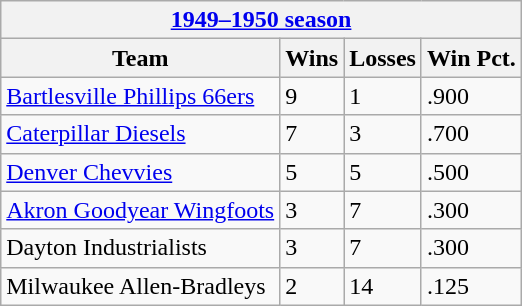<table class="wikitable">
<tr>
<th colspan="4"><a href='#'>1949–1950 season</a></th>
</tr>
<tr>
<th>Team</th>
<th>Wins</th>
<th>Losses</th>
<th>Win Pct.</th>
</tr>
<tr>
<td><a href='#'>Bartlesville Phillips 66ers</a></td>
<td>9</td>
<td>1</td>
<td>.900</td>
</tr>
<tr>
<td><a href='#'>Caterpillar Diesels</a></td>
<td>7</td>
<td>3</td>
<td>.700</td>
</tr>
<tr>
<td><a href='#'>Denver Chevvies</a></td>
<td>5</td>
<td>5</td>
<td>.500</td>
</tr>
<tr>
<td><a href='#'>Akron Goodyear Wingfoots</a></td>
<td>3</td>
<td>7</td>
<td>.300</td>
</tr>
<tr>
<td>Dayton Industrialists</td>
<td>3</td>
<td>7</td>
<td>.300</td>
</tr>
<tr>
<td>Milwaukee Allen-Bradleys</td>
<td>2</td>
<td>14</td>
<td>.125</td>
</tr>
</table>
